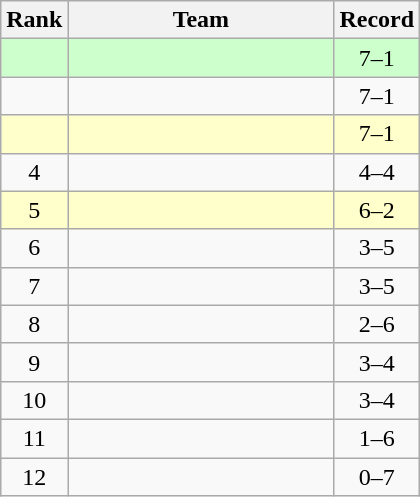<table class="wikitable" style="text-align:center" style="font-size:90%;">
<tr>
<th>Rank</th>
<th width=170>Team</th>
<th>Record</th>
</tr>
<tr style="background:#ccffcc;">
<td align=center></td>
<td align=left></td>
<td align=center>7–1</td>
</tr>
<tr>
<td align=center></td>
<td align=left></td>
<td align=center>7–1</td>
</tr>
<tr style="background:#ffffcc;">
<td align=center></td>
<td align=left></td>
<td align=center>7–1</td>
</tr>
<tr>
<td align=center>4</td>
<td align=left></td>
<td align=center>4–4</td>
</tr>
<tr style="background:#ffffcc;">
<td align=center>5</td>
<td align=left></td>
<td align=center>6–2</td>
</tr>
<tr>
<td align=center>6</td>
<td align=left></td>
<td align=center>3–5</td>
</tr>
<tr>
<td align=center>7</td>
<td align=left></td>
<td align=center>3–5</td>
</tr>
<tr>
<td align=center>8</td>
<td align=left></td>
<td align=center>2–6</td>
</tr>
<tr>
<td align=center>9</td>
<td align=left></td>
<td align=center>3–4</td>
</tr>
<tr>
<td align=center>10</td>
<td align=left></td>
<td align=center>3–4</td>
</tr>
<tr>
<td align=center>11</td>
<td align=left></td>
<td align=center>1–6</td>
</tr>
<tr>
<td align=center>12</td>
<td align=left></td>
<td align=center>0–7</td>
</tr>
</table>
